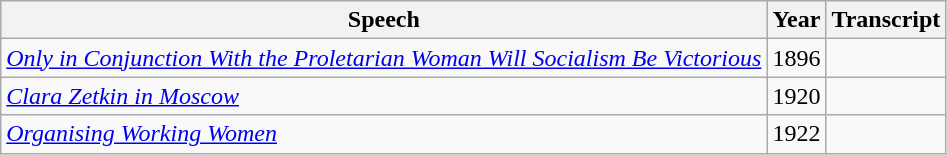<table class="wikitable sortable">
<tr>
<th>Speech</th>
<th>Year</th>
<th>Transcript</th>
</tr>
<tr>
<td><em><a href='#'>Only in Conjunction With the Proletarian Woman Will Socialism Be Victorious</a></em></td>
<td>1896</td>
<td></td>
</tr>
<tr>
<td><em><a href='#'>Clara Zetkin in Moscow</a></em></td>
<td>1920</td>
<td></td>
</tr>
<tr>
<td><em><a href='#'>Organising Working Women</a></em></td>
<td>1922</td>
<td></td>
</tr>
</table>
